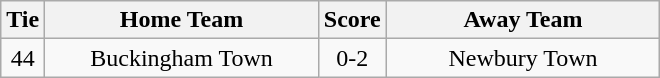<table class="wikitable" style="text-align:center;">
<tr>
<th width=20>Tie</th>
<th width=175>Home Team</th>
<th width=20>Score</th>
<th width=175>Away Team</th>
</tr>
<tr>
<td>44</td>
<td>Buckingham Town</td>
<td>0-2</td>
<td>Newbury Town</td>
</tr>
</table>
